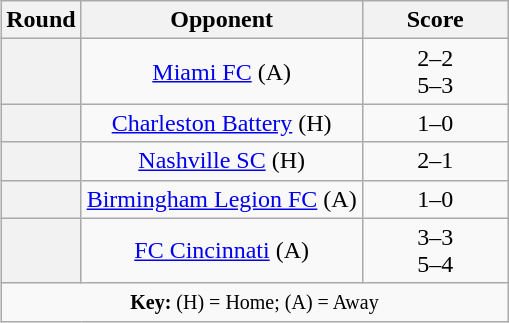<table class="wikitable plainrowheaders" style="text-align:center; float:right; margin-left:1em">
<tr>
<th scope="col" style="width:25px">Round</th>
<th scope="col">Opponent</th>
<th scope="col" style="width:90px">Score</th>
</tr>
<tr>
<th scope=row style="text-align:center"></th>
<td><a href='#'>Miami FC</a> (A)</td>
<td>2–2 <br>5–3 </td>
</tr>
<tr>
<th scope=row style="text-align:center"></th>
<td><a href='#'>Charleston Battery</a> (H)</td>
<td>1–0</td>
</tr>
<tr>
<th scope=row style="text-align:center"></th>
<td><a href='#'>Nashville SC</a> (H)</td>
<td>2–1</td>
</tr>
<tr>
<th scope=row style="text-align:center"></th>
<td><a href='#'>Birmingham Legion FC</a> (A)</td>
<td>1–0</td>
</tr>
<tr>
<th scope=row style="text-align:center"></th>
<td><a href='#'>FC Cincinnati</a> (A)</td>
<td>3–3 <br>5–4 </td>
</tr>
<tr>
<td colspan="3"><small><strong>Key:</strong> (H) = Home; (A) = Away</small></td>
</tr>
</table>
